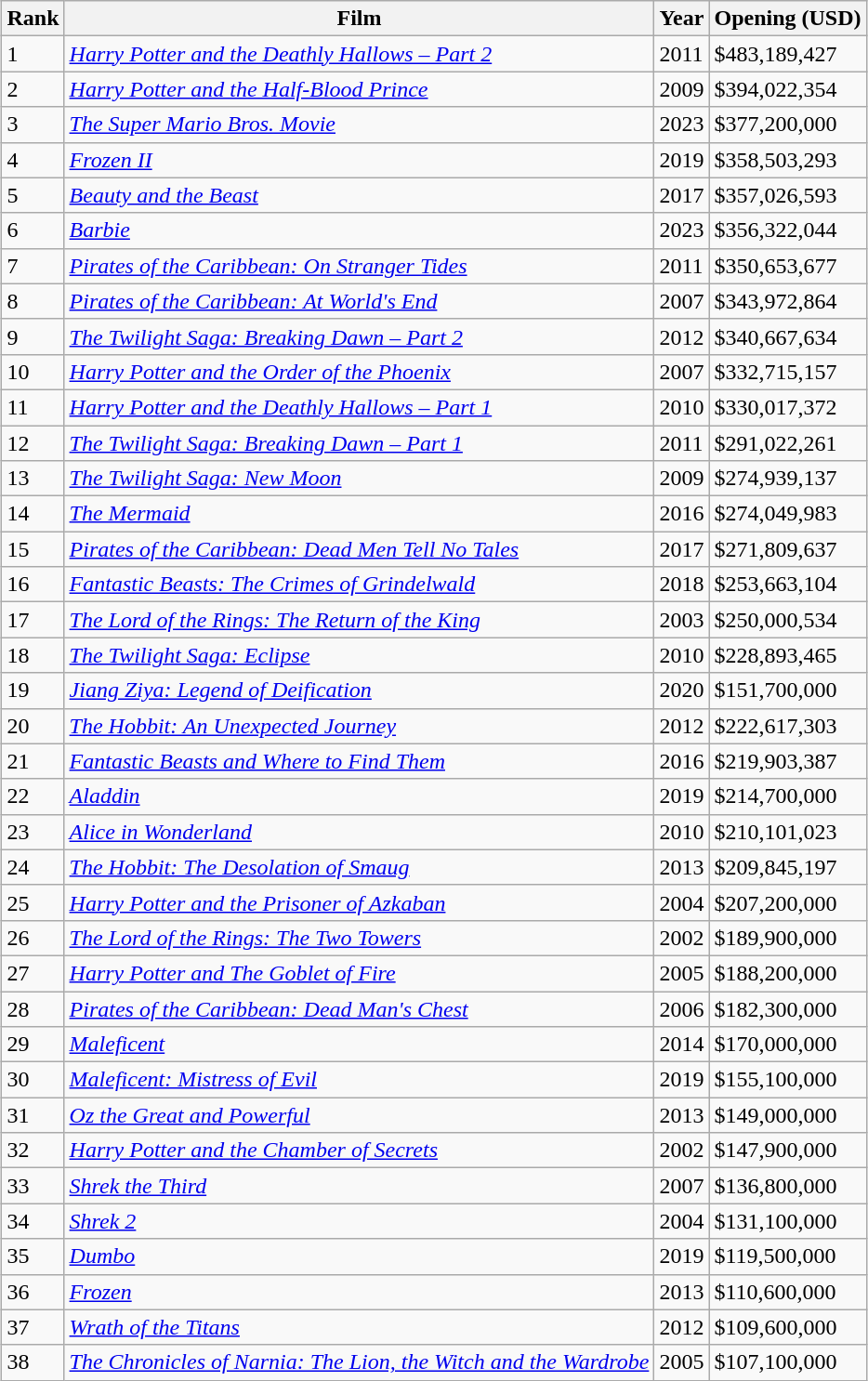<table class="wikitable plainrowheaders" style="margin:auto; margin:auto;">
<tr>
<th>Rank</th>
<th>Film</th>
<th>Year</th>
<th>Opening (USD)</th>
</tr>
<tr>
<td>1</td>
<td><em><a href='#'>Harry Potter and the Deathly Hallows – Part 2</a></em></td>
<td>2011</td>
<td>$483,189,427</td>
</tr>
<tr>
<td>2</td>
<td><em><a href='#'>Harry Potter and the Half-Blood Prince</a></em></td>
<td>2009</td>
<td>$394,022,354</td>
</tr>
<tr>
<td>3</td>
<td><em><a href='#'>The Super Mario Bros. Movie</a></em></td>
<td>2023</td>
<td>$377,200,000</td>
</tr>
<tr>
<td>4</td>
<td><em><a href='#'>Frozen II</a></em></td>
<td>2019</td>
<td>$358,503,293</td>
</tr>
<tr>
<td>5</td>
<td><em><a href='#'>Beauty and the Beast</a></em></td>
<td>2017</td>
<td>$357,026,593</td>
</tr>
<tr>
<td>6</td>
<td><em><a href='#'>Barbie</a></em></td>
<td>2023</td>
<td>$356,322,044</td>
</tr>
<tr>
<td>7</td>
<td><em><a href='#'>Pirates of the Caribbean: On Stranger Tides</a></em></td>
<td>2011</td>
<td>$350,653,677</td>
</tr>
<tr>
<td>8</td>
<td><em><a href='#'>Pirates of the Caribbean: At World's End</a></em></td>
<td>2007</td>
<td>$343,972,864</td>
</tr>
<tr>
<td>9</td>
<td><em><a href='#'>The Twilight Saga: Breaking Dawn – Part 2</a></em></td>
<td>2012</td>
<td>$340,667,634</td>
</tr>
<tr>
<td>10</td>
<td><em><a href='#'>Harry Potter and the Order of the Phoenix</a></em></td>
<td>2007</td>
<td>$332,715,157</td>
</tr>
<tr>
<td>11</td>
<td><em><a href='#'>Harry Potter and the Deathly Hallows – Part 1</a></em></td>
<td>2010</td>
<td>$330,017,372</td>
</tr>
<tr>
<td>12</td>
<td><em><a href='#'>The Twilight Saga: Breaking Dawn – Part 1</a></em></td>
<td>2011</td>
<td>$291,022,261</td>
</tr>
<tr>
<td>13</td>
<td><em><a href='#'>The Twilight Saga: New Moon</a></em></td>
<td>2009</td>
<td>$274,939,137</td>
</tr>
<tr>
<td>14</td>
<td><a href='#'><em>The Mermaid</em></a></td>
<td>2016</td>
<td>$274,049,983</td>
</tr>
<tr>
<td>15</td>
<td><em><a href='#'>Pirates of the Caribbean: Dead Men Tell No Tales</a></em></td>
<td>2017</td>
<td>$271,809,637</td>
</tr>
<tr>
<td>16</td>
<td><em><a href='#'>Fantastic Beasts: The Crimes of Grindelwald</a></em></td>
<td>2018</td>
<td>$253,663,104</td>
</tr>
<tr>
<td>17</td>
<td><em><a href='#'>The Lord of the Rings: The Return of the King</a></em></td>
<td>2003</td>
<td>$250,000,534</td>
</tr>
<tr>
<td>18</td>
<td><em><a href='#'>The Twilight Saga: Eclipse</a></em></td>
<td>2010</td>
<td>$228,893,465</td>
</tr>
<tr>
<td>19</td>
<td><em><a href='#'>Jiang Ziya: Legend of Deification</a></em></td>
<td>2020</td>
<td>$151,700,000</td>
</tr>
<tr>
<td>20</td>
<td><em><a href='#'>The Hobbit: An Unexpected Journey</a></em></td>
<td>2012</td>
<td>$222,617,303</td>
</tr>
<tr>
<td>21</td>
<td><em><a href='#'>Fantastic Beasts and Where to Find Them</a></em></td>
<td>2016</td>
<td>$219,903,387</td>
</tr>
<tr>
<td>22</td>
<td><em><a href='#'>Aladdin</a></em></td>
<td>2019</td>
<td>$214,700,000</td>
</tr>
<tr>
<td>23</td>
<td><em><a href='#'>Alice in Wonderland</a></em></td>
<td>2010</td>
<td>$210,101,023</td>
</tr>
<tr>
<td>24</td>
<td><em><a href='#'>The Hobbit: The Desolation of Smaug</a></em></td>
<td>2013</td>
<td>$209,845,197</td>
</tr>
<tr>
<td>25</td>
<td><em><a href='#'>Harry Potter and the Prisoner of Azkaban</a></em></td>
<td>2004</td>
<td>$207,200,000</td>
</tr>
<tr>
<td>26</td>
<td><em><a href='#'>The Lord of the Rings: The Two Towers</a></em></td>
<td>2002</td>
<td>$189,900,000</td>
</tr>
<tr>
<td>27</td>
<td><em><a href='#'>Harry Potter and The Goblet of Fire</a></em></td>
<td>2005</td>
<td>$188,200,000</td>
</tr>
<tr>
<td>28</td>
<td><em><a href='#'>Pirates of the Caribbean: Dead Man's Chest</a></em></td>
<td>2006</td>
<td>$182,300,000</td>
</tr>
<tr>
<td>29</td>
<td><em><a href='#'>Maleficent</a></em></td>
<td>2014</td>
<td>$170,000,000</td>
</tr>
<tr>
<td>30</td>
<td><em><a href='#'>Maleficent: Mistress of Evil</a></em></td>
<td>2019</td>
<td>$155,100,000</td>
</tr>
<tr>
<td>31</td>
<td><em><a href='#'>Oz the Great and Powerful</a></em></td>
<td>2013</td>
<td>$149,000,000</td>
</tr>
<tr>
<td>32</td>
<td><em><a href='#'> Harry Potter and the Chamber of Secrets</a></em></td>
<td>2002</td>
<td>$147,900,000</td>
</tr>
<tr>
<td>33</td>
<td><em><a href='#'>Shrek the Third</a></em></td>
<td>2007</td>
<td>$136,800,000</td>
</tr>
<tr>
<td>34</td>
<td><em><a href='#'>Shrek 2</a></em></td>
<td>2004</td>
<td>$131,100,000</td>
</tr>
<tr>
<td>35</td>
<td><em><a href='#'>Dumbo</a></em></td>
<td>2019</td>
<td>$119,500,000</td>
</tr>
<tr>
<td>36</td>
<td><em><a href='#'>Frozen</a></em></td>
<td>2013</td>
<td>$110,600,000</td>
</tr>
<tr>
<td>37</td>
<td><em><a href='#'>Wrath of the Titans</a></em></td>
<td>2012</td>
<td>$109,600,000</td>
</tr>
<tr>
<td>38</td>
<td><em><a href='#'>The Chronicles of Narnia: The Lion, the Witch and the Wardrobe</a></em></td>
<td>2005</td>
<td>$107,100,000</td>
</tr>
</table>
